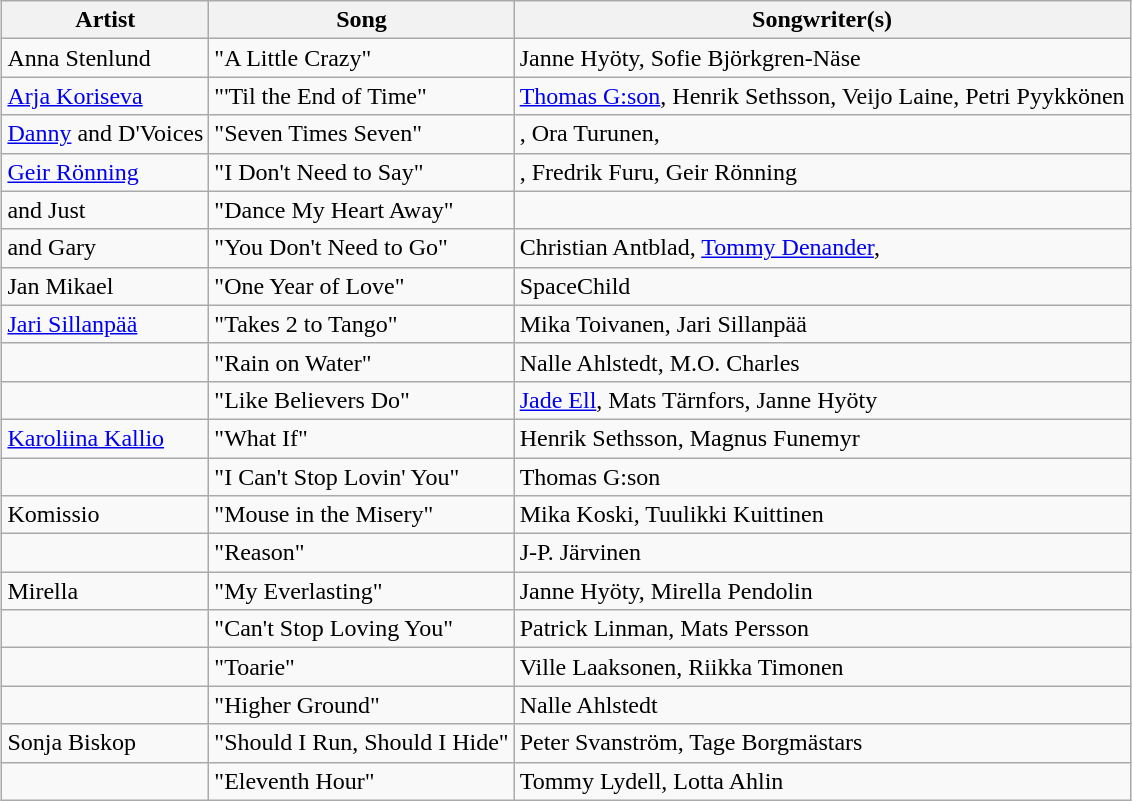<table class="sortable wikitable" style="margin: 1em auto 1em auto; text-align:left;">
<tr>
<th>Artist</th>
<th>Song</th>
<th>Songwriter(s)</th>
</tr>
<tr>
<td>Anna Stenlund</td>
<td>"A Little Crazy"</td>
<td>Janne Hyöty, Sofie Björkgren-Näse</td>
</tr>
<tr>
<td><a href='#'>Arja Koriseva</a></td>
<td>"'Til the End of Time"</td>
<td><a href='#'>Thomas G:son</a>, Henrik Sethsson, Veijo Laine, Petri Pyykkönen</td>
</tr>
<tr>
<td><a href='#'>Danny</a> and D'Voices</td>
<td>"Seven Times Seven"</td>
<td>, Ora Turunen, </td>
</tr>
<tr>
<td><a href='#'>Geir Rönning</a></td>
<td>"I Don't Need to Say"</td>
<td>, Fredrik Furu, Geir Rönning</td>
</tr>
<tr>
<td> and Just</td>
<td>"Dance My Heart Away"</td>
<td></td>
</tr>
<tr>
<td> and Gary</td>
<td>"You Don't Need to Go"</td>
<td>Christian Antblad, <a href='#'>Tommy Denander</a>, </td>
</tr>
<tr>
<td>Jan Mikael</td>
<td>"One Year of Love"</td>
<td>SpaceChild</td>
</tr>
<tr>
<td><a href='#'>Jari Sillanpää</a></td>
<td>"Takes 2 to Tango"</td>
<td>Mika Toivanen, Jari Sillanpää</td>
</tr>
<tr>
<td></td>
<td>"Rain on Water"</td>
<td>Nalle Ahlstedt, M.O. Charles</td>
</tr>
<tr>
<td></td>
<td>"Like Believers Do"</td>
<td><a href='#'>Jade Ell</a>, Mats Tärnfors, Janne Hyöty</td>
</tr>
<tr>
<td><a href='#'>Karoliina Kallio</a></td>
<td>"What If"</td>
<td>Henrik Sethsson, Magnus Funemyr</td>
</tr>
<tr>
<td></td>
<td>"I Can't Stop Lovin' You"</td>
<td>Thomas G:son</td>
</tr>
<tr>
<td>Komissio</td>
<td>"Mouse in the Misery"</td>
<td>Mika Koski, Tuulikki Kuittinen</td>
</tr>
<tr>
<td></td>
<td>"Reason"</td>
<td>J-P. Järvinen</td>
</tr>
<tr>
<td>Mirella</td>
<td>"My Everlasting"</td>
<td>Janne Hyöty, Mirella Pendolin</td>
</tr>
<tr>
<td></td>
<td>"Can't Stop Loving You"</td>
<td>Patrick Linman, Mats Persson</td>
</tr>
<tr>
<td></td>
<td>"Toarie"</td>
<td>Ville Laaksonen, Riikka Timonen</td>
</tr>
<tr>
<td></td>
<td>"Higher Ground"</td>
<td>Nalle Ahlstedt</td>
</tr>
<tr>
<td>Sonja Biskop</td>
<td>"Should I Run, Should I Hide"</td>
<td>Peter Svanström, Tage Borgmästars</td>
</tr>
<tr>
<td></td>
<td>"Eleventh Hour"</td>
<td>Tommy Lydell, Lotta Ahlin</td>
</tr>
</table>
